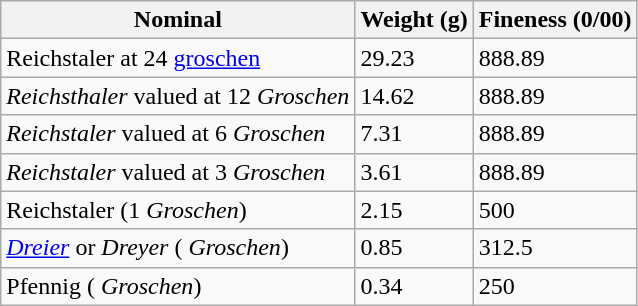<table class="wikitable">
<tr class="backgroundcolor5">
<th>Nominal</th>
<th>Weight (g)</th>
<th>Fineness (0/00)</th>
</tr>
<tr>
<td>Reichstaler at 24 <a href='#'>groschen</a></td>
<td>29.23</td>
<td>888.89</td>
</tr>
<tr>
<td> <em>Reichsthaler</em> valued at 12 <em>Groschen</em></td>
<td>14.62</td>
<td>888.89</td>
</tr>
<tr>
<td> <em>Reichstaler</em> valued at 6 <em>Groschen</em></td>
<td>7.31</td>
<td>888.89</td>
</tr>
<tr>
<td> <em>Reichstaler</em> valued at 3 <em>Groschen</em></td>
<td>3.61</td>
<td>888.89</td>
</tr>
<tr>
<td> Reichstaler (1 <em>Groschen</em>)</td>
<td>2.15</td>
<td>500</td>
</tr>
<tr>
<td><em><a href='#'>Dreier</a></em> or <em>Dreyer</em> ( <em>Groschen</em>)</td>
<td>0.85</td>
<td>312.5</td>
</tr>
<tr>
<td>Pfennig ( <em>Groschen</em>)</td>
<td>0.34</td>
<td>250</td>
</tr>
</table>
